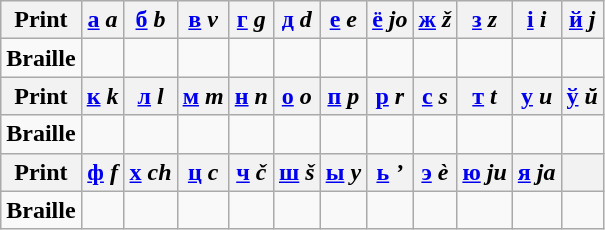<table class="wikitable" style="text-align:center">
<tr>
<th><strong>Print</strong></th>
<th><a href='#'>а</a> <em>a</em></th>
<th><a href='#'>б</a> <em>b</em></th>
<th><a href='#'>в</a> <em>v</em></th>
<th><a href='#'>г</a> <em>g</em></th>
<th><a href='#'>д</a> <em>d</em></th>
<th><a href='#'>е</a> <em>e</em></th>
<th><a href='#'>ё</a> <em>jo</em></th>
<th><a href='#'>ж</a> <em>ž</em></th>
<th><a href='#'>з</a> <em>z</em></th>
<th><a href='#'>і</a> <em>i</em></th>
<th><a href='#'>й</a> <em>j</em></th>
</tr>
<tr>
<td><strong>Braille</strong></td>
<td></td>
<td></td>
<td></td>
<td></td>
<td></td>
<td></td>
<td></td>
<td></td>
<td></td>
<td></td>
<td></td>
</tr>
<tr>
<th><strong>Print</strong></th>
<th><a href='#'>к</a> <em>k</em></th>
<th><a href='#'>л</a> <em>l</em></th>
<th><a href='#'>м</a> <em>m</em></th>
<th><a href='#'>н</a> <em>n</em></th>
<th><a href='#'>о</a> <em>o</em></th>
<th><a href='#'>п</a> <em>p</em></th>
<th><a href='#'>р</a> <em>r</em></th>
<th><a href='#'>с</a> <em>s</em></th>
<th><a href='#'>т</a> <em>t</em></th>
<th><a href='#'>у</a> <em>u</em></th>
<th><a href='#'>ў</a> <em>ŭ</em></th>
</tr>
<tr>
<td><strong>Braille</strong></td>
<td></td>
<td></td>
<td></td>
<td></td>
<td></td>
<td></td>
<td></td>
<td></td>
<td></td>
<td></td>
<td></td>
</tr>
<tr>
<th><strong>Print</strong></th>
<th><a href='#'>ф</a> <em>f</em></th>
<th><a href='#'>х</a> <em>ch</em></th>
<th><a href='#'>ц</a> <em>c</em></th>
<th><a href='#'>ч</a> <em>č</em></th>
<th><a href='#'>ш</a> <em>š</em></th>
<th><a href='#'>ы</a> <em>y</em></th>
<th><a href='#'>ь</a> <em>’</em></th>
<th><a href='#'>э</a> <em>è</em></th>
<th><a href='#'>ю</a> <em>ju</em></th>
<th><a href='#'>я</a> <em>ja</em></th>
<th> </th>
</tr>
<tr>
<td><strong>Braille</strong></td>
<td></td>
<td></td>
<td></td>
<td></td>
<td></td>
<td></td>
<td></td>
<td></td>
<td></td>
<td></td>
<td></td>
</tr>
</table>
